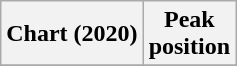<table class="wikitable plainrowheaders">
<tr>
<th scope="col">Chart (2020)</th>
<th scope="col">Peak<br>position</th>
</tr>
<tr>
</tr>
</table>
